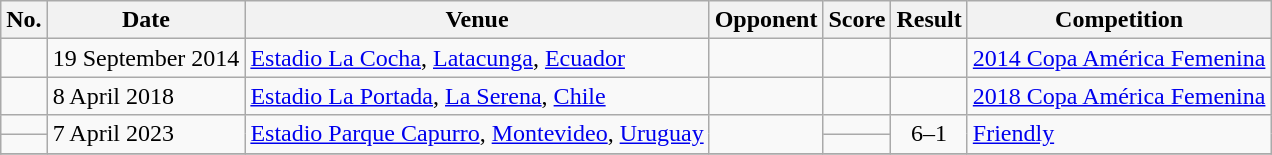<table class="wikitable">
<tr>
<th>No.</th>
<th>Date</th>
<th>Venue</th>
<th>Opponent</th>
<th>Score</th>
<th>Result</th>
<th>Competition</th>
</tr>
<tr>
<td></td>
<td>19 September 2014</td>
<td><a href='#'>Estadio La Cocha</a>, <a href='#'>Latacunga</a>, <a href='#'>Ecuador</a></td>
<td></td>
<td></td>
<td></td>
<td><a href='#'>2014 Copa América Femenina</a></td>
</tr>
<tr>
<td></td>
<td>8 April 2018</td>
<td><a href='#'>Estadio La Portada</a>, <a href='#'>La Serena</a>, <a href='#'>Chile</a></td>
<td></td>
<td></td>
<td></td>
<td><a href='#'>2018 Copa América Femenina</a></td>
</tr>
<tr>
<td></td>
<td rowspan=2>7 April 2023</td>
<td rowspan=2><a href='#'>Estadio Parque Capurro</a>, <a href='#'>Montevideo</a>, <a href='#'>Uruguay</a></td>
<td rowspan=2></td>
<td></td>
<td rowspan=2 align=center>6–1</td>
<td rowspan=2><a href='#'>Friendly</a></td>
</tr>
<tr>
<td></td>
<td></td>
</tr>
<tr>
</tr>
</table>
